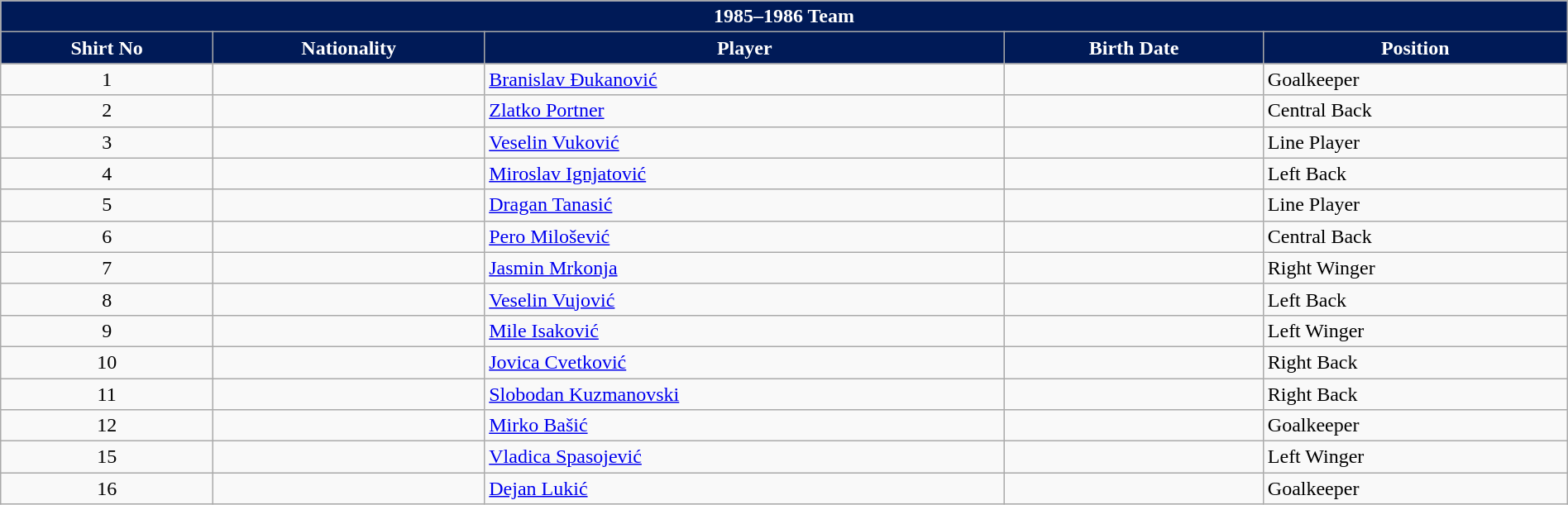<table class="wikitable collapsible collapsed" style="width:100%;">
<tr>
<th colspan=5 style="background-color:#001A57;color:#FFFFFF;text-align:center;"><strong>1985–1986 Team</strong></th>
</tr>
<tr>
<th style="color:#FFFFFF; background:#001A57">Shirt No</th>
<th style="color:#FFFFFF; background:#001A57">Nationality</th>
<th style="color:#FFFFFF; background:#001A57">Player</th>
<th style="color:#FFFFFF; background:#001A57">Birth Date</th>
<th style="color:#FFFFFF; background:#001A57">Position</th>
</tr>
<tr>
<td align=center>1</td>
<td></td>
<td><a href='#'>Branislav Đukanović</a></td>
<td></td>
<td>Goalkeeper</td>
</tr>
<tr>
<td align=center>2</td>
<td></td>
<td><a href='#'>Zlatko Portner</a></td>
<td></td>
<td>Central Back</td>
</tr>
<tr>
<td align=center>3</td>
<td></td>
<td><a href='#'>Veselin Vuković</a></td>
<td></td>
<td>Line Player</td>
</tr>
<tr>
<td align=center>4</td>
<td></td>
<td><a href='#'>Miroslav Ignjatović</a></td>
<td></td>
<td>Left Back</td>
</tr>
<tr>
<td align=center>5</td>
<td></td>
<td><a href='#'>Dragan Tanasić</a></td>
<td></td>
<td>Line Player</td>
</tr>
<tr>
<td align=center>6</td>
<td></td>
<td><a href='#'>Pero Milošević</a></td>
<td></td>
<td>Central Back</td>
</tr>
<tr>
<td align=center>7</td>
<td></td>
<td><a href='#'>Jasmin Mrkonja</a></td>
<td></td>
<td>Right Winger</td>
</tr>
<tr>
<td align=center>8</td>
<td></td>
<td><a href='#'>Veselin Vujović</a></td>
<td></td>
<td>Left Back</td>
</tr>
<tr>
<td align=center>9</td>
<td></td>
<td><a href='#'>Mile Isaković</a></td>
<td></td>
<td>Left Winger</td>
</tr>
<tr>
<td align=center>10</td>
<td></td>
<td><a href='#'>Jovica Cvetković</a></td>
<td></td>
<td>Right Back</td>
</tr>
<tr>
<td align=center>11</td>
<td></td>
<td><a href='#'>Slobodan Kuzmanovski</a></td>
<td></td>
<td>Right Back</td>
</tr>
<tr>
<td align=center>12</td>
<td></td>
<td><a href='#'>Mirko Bašić</a></td>
<td></td>
<td>Goalkeeper</td>
</tr>
<tr>
<td align=center>15</td>
<td></td>
<td><a href='#'>Vladica Spasojević</a></td>
<td></td>
<td>Left Winger</td>
</tr>
<tr>
<td align=center>16</td>
<td></td>
<td><a href='#'>Dejan Lukić</a></td>
<td></td>
<td>Goalkeeper</td>
</tr>
</table>
